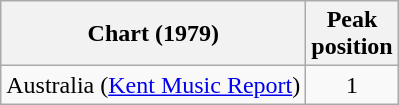<table class="wikitable">
<tr>
<th>Chart (1979)</th>
<th>Peak<br>position</th>
</tr>
<tr>
<td>Australia (<a href='#'>Kent Music Report</a>)</td>
<td style="text-align:center;">1</td>
</tr>
</table>
